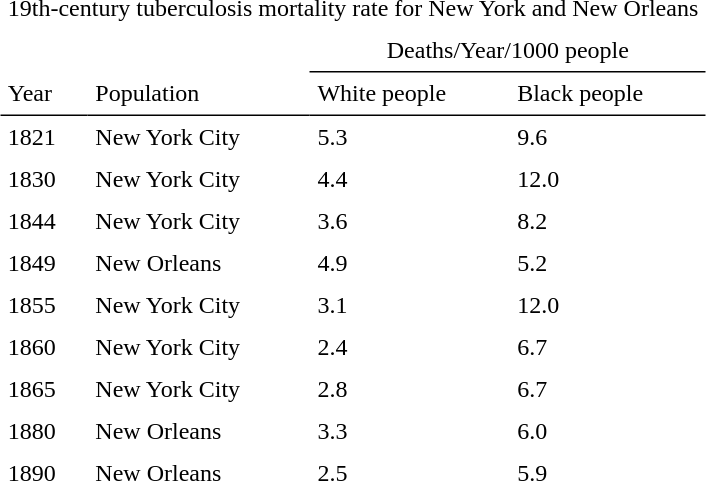<table cellpadding="5" cellspacing="0" align="center">
<tr>
<td colspan="4">19th-century tuberculosis mortality rate for New York and New Orleans</td>
<td></td>
<td></td>
</tr>
<tr --->
<td></td>
<td></td>
<td colspan="2" style="border-bottom:1px solid black;" align="center">Deaths/Year/1000 people</td>
</tr>
<tr --->
<td style="border-bottom:1px solid black;">Year</td>
<td style="border-bottom:1px solid black;">Population</td>
<td style="border-bottom:1px solid black;">White people</td>
<td style="border-bottom:1px solid black;">Black people</td>
</tr>
<tr --->
<td>1821</td>
<td>New York City</td>
<td>5.3</td>
<td>9.6</td>
</tr>
<tr --->
<td>1830</td>
<td>New York City</td>
<td>4.4</td>
<td>12.0</td>
</tr>
<tr --->
<td>1844</td>
<td>New York City</td>
<td>3.6</td>
<td>8.2</td>
</tr>
<tr --->
<td>1849</td>
<td>New Orleans</td>
<td>4.9</td>
<td>5.2</td>
</tr>
<tr --->
<td>1855</td>
<td>New York City</td>
<td>3.1</td>
<td>12.0</td>
</tr>
<tr --->
<td>1860</td>
<td>New York City</td>
<td>2.4</td>
<td>6.7</td>
</tr>
<tr --->
<td>1865</td>
<td>New York City</td>
<td>2.8</td>
<td>6.7</td>
</tr>
<tr --->
<td>1880</td>
<td>New Orleans</td>
<td>3.3</td>
<td>6.0</td>
</tr>
<tr --->
<td>1890</td>
<td>New Orleans</td>
<td>2.5</td>
<td>5.9</td>
</tr>
<tr --->
</tr>
</table>
